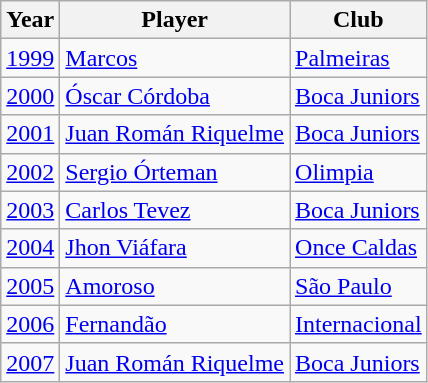<table class="wikitable" style="text-align: center">
<tr>
<th scope="col">Year</th>
<th scope="col">Player</th>
<th scope="col">Club</th>
</tr>
<tr>
<td><a href='#'>1999</a></td>
<td style="text-align: left"> <a href='#'>Marcos</a></td>
<td style="text-align: left"> <a href='#'>Palmeiras</a></td>
</tr>
<tr>
<td><a href='#'>2000</a></td>
<td style="text-align: left"> <a href='#'>Óscar Córdoba</a></td>
<td style="text-align: left"> <a href='#'>Boca Juniors</a></td>
</tr>
<tr>
<td><a href='#'>2001</a></td>
<td style="text-align: left"> <a href='#'>Juan Román Riquelme</a></td>
<td style="text-align: left"> <a href='#'>Boca Juniors</a></td>
</tr>
<tr>
<td><a href='#'>2002</a></td>
<td style="text-align: left"> <a href='#'>Sergio Órteman</a></td>
<td style="text-align: left"> <a href='#'>Olimpia</a></td>
</tr>
<tr>
<td><a href='#'>2003</a></td>
<td style="text-align: left"> <a href='#'>Carlos Tevez</a></td>
<td style="text-align: left"> <a href='#'>Boca Juniors</a></td>
</tr>
<tr>
<td><a href='#'>2004</a></td>
<td style="text-align: left"> <a href='#'>Jhon Viáfara</a></td>
<td style="text-align: left"> <a href='#'>Once Caldas</a></td>
</tr>
<tr>
<td><a href='#'>2005</a></td>
<td style="text-align: left"> <a href='#'>Amoroso</a></td>
<td style="text-align: left"> <a href='#'>São Paulo</a></td>
</tr>
<tr>
<td><a href='#'>2006</a></td>
<td style="text-align: left"> <a href='#'>Fernandão</a></td>
<td style="text-align: left"> <a href='#'>Internacional</a></td>
</tr>
<tr>
<td><a href='#'>2007</a></td>
<td style="text-align: left"> <a href='#'>Juan Román Riquelme</a></td>
<td style="text-align: left"> <a href='#'>Boca Juniors</a></td>
</tr>
</table>
